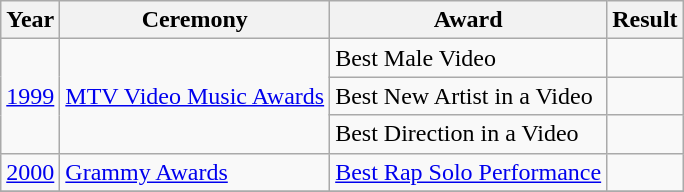<table class="wikitable plainrowheaders">
<tr>
<th>Year</th>
<th>Ceremony</th>
<th>Award</th>
<th>Result</th>
</tr>
<tr>
<td rowspan="3"><a href='#'>1999</a></td>
<td rowspan="3"><a href='#'>MTV Video Music Awards</a></td>
<td>Best Male Video</td>
<td></td>
</tr>
<tr>
<td>Best New Artist in a Video</td>
<td></td>
</tr>
<tr>
<td>Best Direction in a Video</td>
<td></td>
</tr>
<tr>
<td><a href='#'>2000</a></td>
<td><a href='#'>Grammy Awards</a></td>
<td><a href='#'>Best Rap Solo Performance</a></td>
<td></td>
</tr>
<tr>
</tr>
</table>
